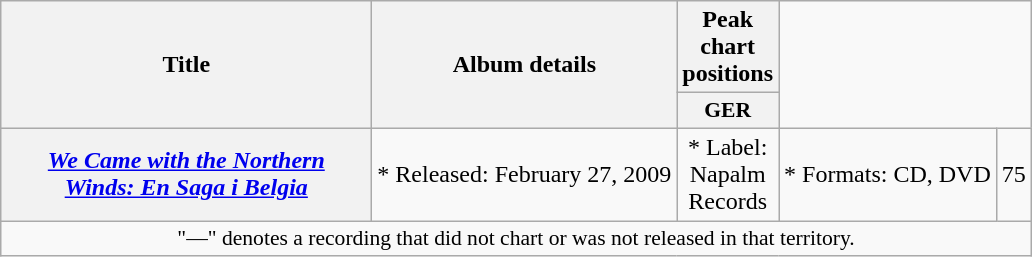<table class="wikitable plainrowheaders" style="text-align:center;">
<tr>
<th scope="col" rowspan="2" style="width:15em;">Title</th>
<th scope="col" rowspan="2">Album details</th>
<th scope="col">Peak chart positions</th>
</tr>
<tr>
<th scope="col" style="width:3em;font-size:90%;">GER<br></th>
</tr>
<tr>
<th scope="row"><em><a href='#'>We Came with the Northern<br>Winds: En Saga i Belgia</a></em></th>
<td>* Released: February 27, 2009</td>
<td>* Label: Napalm Records</td>
<td>* Formats: CD, DVD</td>
<td>75</td>
</tr>
<tr>
<td colspan="10" style="font-size:90%">"—" denotes a recording that did not chart or was not released in that territory.</td>
</tr>
</table>
